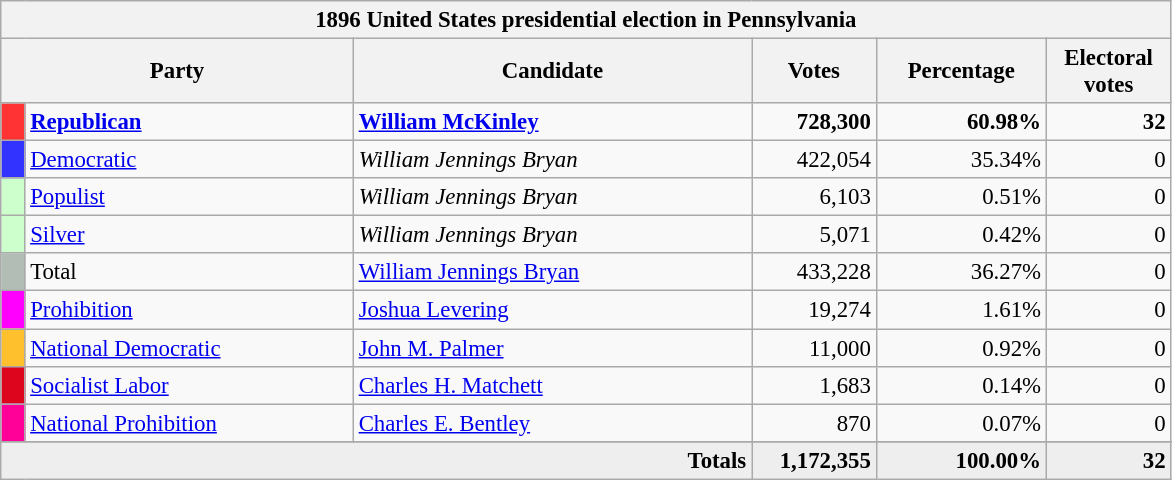<table class="wikitable" style="font-size: 95%;">
<tr>
<th colspan="6">1896 United States presidential election in Pennsylvania</th>
</tr>
<tr>
<th colspan="2" style="width: 15em">Party</th>
<th style="width: 17em">Candidate</th>
<th style="width: 5em">Votes</th>
<th style="width: 7em">Percentage</th>
<th style="width: 5em">Electoral votes</th>
</tr>
<tr>
<th style="background-color:#FF3333; width: 3px"></th>
<td style="width: 130px"><strong><a href='#'>Republican</a></strong></td>
<td><strong><a href='#'>William McKinley</a></strong></td>
<td align="right"><strong>728,300</strong></td>
<td align="right"><strong>60.98%</strong></td>
<td align="right"><strong>32</strong></td>
</tr>
<tr>
<th style="background-color:#3333FF; width: 3px"></th>
<td style="width: 130px"><a href='#'>Democratic</a></td>
<td><em>William Jennings Bryan</em></td>
<td align="right">422,054</td>
<td align="right">35.34%</td>
<td align="right">0</td>
</tr>
<tr>
<th style="background-color:#CCFFCC; width: 3px"></th>
<td style="width: 130px"><a href='#'>Populist</a></td>
<td><em>William Jennings Bryan</em></td>
<td align="right">6,103</td>
<td align="right">0.51%</td>
<td align="right">0</td>
</tr>
<tr>
<th style="background-color:#CCFFCC; width: 3px"></th>
<td style="width: 130px"><a href='#'>Silver</a></td>
<td><em>William Jennings Bryan</em></td>
<td align="right">5,071</td>
<td align="right">0.42%</td>
<td align="right">0</td>
</tr>
<tr>
<th style="background-color:#B2BEB5; width: 3px"></th>
<td style="width: 130px">Total</td>
<td><a href='#'>William Jennings Bryan</a></td>
<td align="right">433,228</td>
<td align="right">36.27%</td>
<td align="right">0</td>
</tr>
<tr>
<th style="background-color:#FF00FF; width: 3px"></th>
<td style="width: 130px"><a href='#'>Prohibition</a></td>
<td><a href='#'>Joshua Levering</a></td>
<td align="right">19,274</td>
<td align="right">1.61%</td>
<td align="right">0</td>
</tr>
<tr>
<th style="background-color:#FFC02D; width: 3px"></th>
<td style="width: 130px"><a href='#'>National Democratic</a></td>
<td><a href='#'>John M. Palmer</a></td>
<td align="right">11,000</td>
<td align="right">0.92%</td>
<td align="right">0</td>
</tr>
<tr>
<th style="background-color:#DD051D; width: 3px"></th>
<td style="width: 130px"><a href='#'>Socialist Labor</a></td>
<td><a href='#'>Charles H. Matchett</a></td>
<td align="right">1,683</td>
<td align="right">0.14%</td>
<td align="right">0</td>
</tr>
<tr>
<th style="background-color:#f09; width: 3px"></th>
<td style="width: 130px"><a href='#'>National Prohibition</a></td>
<td><a href='#'>Charles E. Bentley</a></td>
<td align="right">870</td>
<td align="right">0.07%</td>
<td align="right">0</td>
</tr>
<tr>
</tr>
<tr bgcolor="#EEEEEE">
<td colspan="3" align="right"><strong>Totals</strong></td>
<td align="right"><strong>1,172,355</strong></td>
<td align="right"><strong>100.00%</strong></td>
<td align="right"><strong>32</strong></td>
</tr>
</table>
